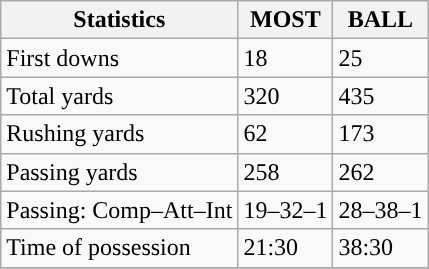<table class="wikitable" style="float: left;">
<tr>
<th>Statistics</th>
<th>MOST</th>
<th>BALL</th>
</tr>
<tr>
<td>First downs</td>
<td>18</td>
<td>25</td>
</tr>
<tr>
<td>Total yards</td>
<td>320</td>
<td>435</td>
</tr>
<tr>
<td>Rushing yards</td>
<td>62</td>
<td>173</td>
</tr>
<tr>
<td>Passing yards</td>
<td>258</td>
<td>262</td>
</tr>
<tr>
<td>Passing: Comp–Att–Int</td>
<td>19–32–1</td>
<td>28–38–1</td>
</tr>
<tr>
<td>Time of possession</td>
<td>21:30</td>
<td>38:30</td>
</tr>
<tr>
</tr>
</table>
